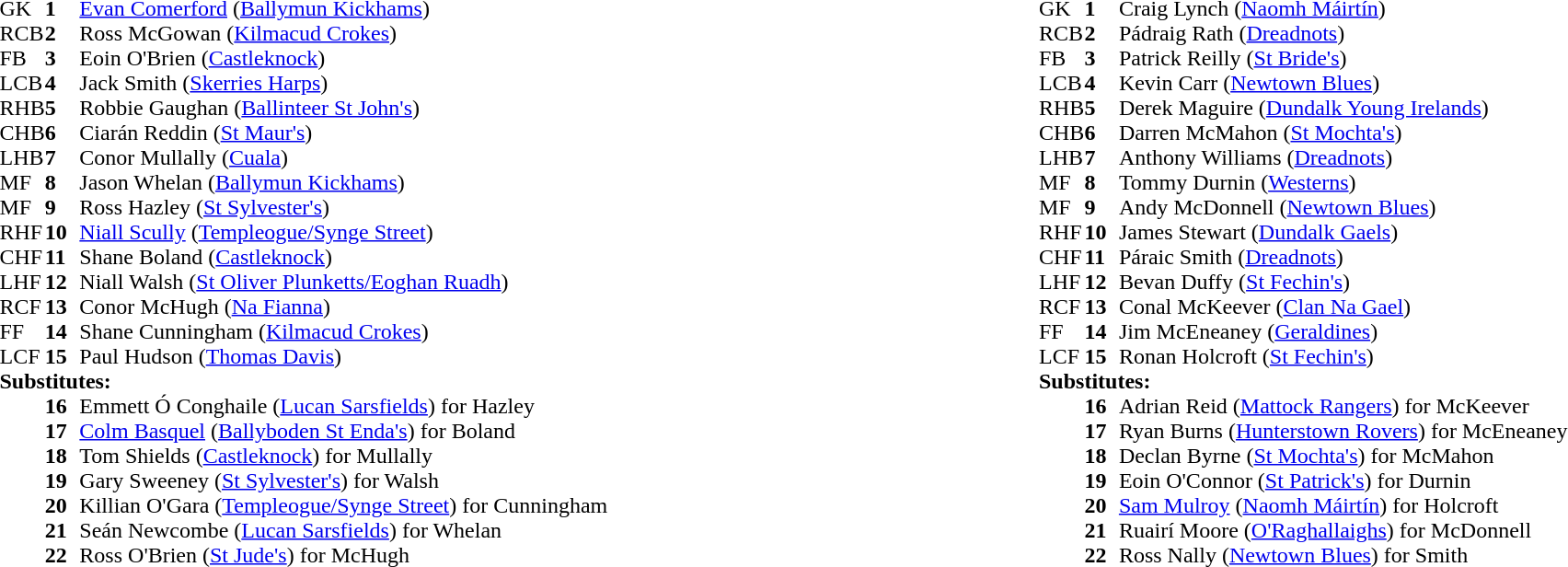<table style="width:100%;">
<tr>
<td style="vertical-align:top; width:50%"><br><table cellspacing="0" cellpadding="0">
<tr>
<th width="25"></th>
<th width="25"></th>
</tr>
<tr>
<td>GK</td>
<td><strong>1</strong></td>
<td><a href='#'>Evan Comerford</a> (<a href='#'>Ballymun Kickhams</a>)</td>
</tr>
<tr>
<td>RCB</td>
<td><strong>2</strong></td>
<td>Ross McGowan (<a href='#'>Kilmacud Crokes</a>)</td>
</tr>
<tr>
<td>FB</td>
<td><strong>3</strong></td>
<td>Eoin O'Brien (<a href='#'>Castleknock</a>)</td>
</tr>
<tr>
<td>LCB</td>
<td><strong>4</strong></td>
<td>Jack Smith (<a href='#'>Skerries Harps</a>)</td>
</tr>
<tr>
<td>RHB</td>
<td><strong>5</strong></td>
<td>Robbie Gaughan (<a href='#'>Ballinteer St John's</a>)</td>
</tr>
<tr>
<td>CHB</td>
<td><strong>6</strong></td>
<td>Ciarán Reddin (<a href='#'>St Maur's</a>)</td>
</tr>
<tr>
<td>LHB</td>
<td><strong>7</strong></td>
<td>Conor Mullally (<a href='#'>Cuala</a>)</td>
</tr>
<tr>
<td>MF</td>
<td><strong>8</strong></td>
<td>Jason Whelan (<a href='#'>Ballymun Kickhams</a>)</td>
</tr>
<tr>
<td>MF</td>
<td><strong>9</strong></td>
<td>Ross Hazley (<a href='#'>St Sylvester's</a>)</td>
</tr>
<tr>
<td>RHF</td>
<td><strong>10</strong></td>
<td><a href='#'>Niall Scully</a> (<a href='#'>Templeogue/Synge Street</a>)</td>
</tr>
<tr>
<td>CHF</td>
<td><strong>11</strong></td>
<td>Shane Boland (<a href='#'>Castleknock</a>)</td>
</tr>
<tr>
<td>LHF</td>
<td><strong>12</strong></td>
<td>Niall Walsh (<a href='#'>St Oliver Plunketts/Eoghan Ruadh</a>)</td>
</tr>
<tr>
<td>RCF</td>
<td><strong>13</strong></td>
<td>Conor McHugh (<a href='#'>Na Fianna</a>)</td>
</tr>
<tr>
<td>FF</td>
<td><strong>14</strong></td>
<td>Shane Cunningham (<a href='#'>Kilmacud Crokes</a>)</td>
</tr>
<tr>
<td>LCF</td>
<td><strong>15</strong></td>
<td>Paul Hudson (<a href='#'>Thomas Davis</a>)</td>
</tr>
<tr>
<td colspan=3><strong>Substitutes:</strong></td>
</tr>
<tr>
<td></td>
<td><strong>16</strong></td>
<td>Emmett Ó Conghaile (<a href='#'>Lucan Sarsfields</a>) for Hazley</td>
</tr>
<tr>
<td></td>
<td><strong>17</strong></td>
<td><a href='#'>Colm Basquel</a> (<a href='#'>Ballyboden St Enda's</a>) for Boland</td>
</tr>
<tr>
<td></td>
<td><strong>18</strong></td>
<td>Tom Shields (<a href='#'>Castleknock</a>) for Mullally</td>
</tr>
<tr>
<td></td>
<td><strong>19</strong></td>
<td>Gary Sweeney (<a href='#'>St Sylvester's</a>) for Walsh</td>
</tr>
<tr>
<td></td>
<td><strong>20</strong></td>
<td>Killian O'Gara (<a href='#'>Templeogue/Synge Street</a>) for Cunningham</td>
</tr>
<tr>
<td></td>
<td><strong>21</strong></td>
<td>Seán Newcombe (<a href='#'>Lucan Sarsfields</a>) for Whelan</td>
</tr>
<tr>
<td></td>
<td><strong>22</strong></td>
<td>Ross O'Brien (<a href='#'>St Jude's</a>) for McHugh</td>
</tr>
<tr>
</tr>
</table>
</td>
<td style="vertical-align:top; width:50%"><br><table cellspacing="0" cellpadding="0" style="margin:auto">
<tr>
<th width="25"></th>
<th width="25"></th>
</tr>
<tr>
<td>GK</td>
<td><strong>1</strong></td>
<td>Craig Lynch (<a href='#'>Naomh Máirtín</a>)</td>
</tr>
<tr>
<td>RCB</td>
<td><strong>2</strong></td>
<td>Pádraig Rath (<a href='#'>Dreadnots</a>)</td>
</tr>
<tr>
<td>FB</td>
<td><strong>3</strong></td>
<td>Patrick Reilly (<a href='#'>St Bride's</a>)</td>
</tr>
<tr>
<td>LCB</td>
<td><strong>4</strong></td>
<td>Kevin Carr (<a href='#'>Newtown Blues</a>)</td>
</tr>
<tr>
<td>RHB</td>
<td><strong>5</strong></td>
<td>Derek Maguire (<a href='#'>Dundalk Young Irelands</a>)</td>
</tr>
<tr>
<td>CHB</td>
<td><strong>6</strong></td>
<td>Darren McMahon (<a href='#'>St Mochta's</a>)</td>
</tr>
<tr>
<td>LHB</td>
<td><strong>7</strong></td>
<td>Anthony Williams (<a href='#'>Dreadnots</a>)</td>
</tr>
<tr>
<td>MF</td>
<td><strong>8</strong></td>
<td>Tommy Durnin (<a href='#'>Westerns</a>)</td>
</tr>
<tr>
<td>MF</td>
<td><strong>9</strong></td>
<td>Andy McDonnell (<a href='#'>Newtown Blues</a>)</td>
</tr>
<tr>
<td>RHF</td>
<td><strong>10</strong></td>
<td>James Stewart (<a href='#'>Dundalk Gaels</a>)</td>
</tr>
<tr>
<td>CHF</td>
<td><strong>11</strong></td>
<td>Páraic Smith (<a href='#'>Dreadnots</a>)</td>
</tr>
<tr>
<td>LHF</td>
<td><strong>12</strong></td>
<td>Bevan Duffy (<a href='#'>St Fechin's</a>)</td>
</tr>
<tr>
<td>RCF</td>
<td><strong>13</strong></td>
<td>Conal McKeever (<a href='#'>Clan Na Gael</a>)</td>
</tr>
<tr>
<td>FF</td>
<td><strong>14</strong></td>
<td>Jim McEneaney (<a href='#'>Geraldines</a>)</td>
</tr>
<tr>
<td>LCF</td>
<td><strong>15</strong></td>
<td>Ronan Holcroft (<a href='#'>St Fechin's</a>)</td>
</tr>
<tr>
<td colspan=3><strong>Substitutes:</strong></td>
</tr>
<tr>
<td></td>
<td><strong>16</strong></td>
<td>Adrian Reid (<a href='#'>Mattock Rangers</a>) for McKeever</td>
</tr>
<tr>
<td></td>
<td><strong>17</strong></td>
<td>Ryan Burns (<a href='#'>Hunterstown Rovers</a>) for McEneaney</td>
</tr>
<tr>
<td></td>
<td><strong>18</strong></td>
<td>Declan Byrne (<a href='#'>St Mochta's</a>) for McMahon</td>
</tr>
<tr>
<td></td>
<td><strong>19</strong></td>
<td>Eoin O'Connor (<a href='#'>St Patrick's</a>) for Durnin</td>
</tr>
<tr>
<td></td>
<td><strong>20</strong></td>
<td><a href='#'>Sam Mulroy</a> (<a href='#'>Naomh Máirtín</a>) for Holcroft</td>
</tr>
<tr>
<td></td>
<td><strong>21</strong></td>
<td>Ruairí Moore (<a href='#'>O'Raghallaighs</a>) for McDonnell</td>
</tr>
<tr>
<td></td>
<td><strong>22</strong></td>
<td>Ross Nally (<a href='#'>Newtown Blues</a>) for Smith</td>
</tr>
</table>
</td>
</tr>
<tr>
</tr>
</table>
